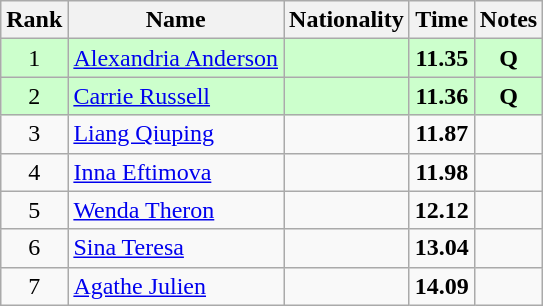<table class="wikitable sortable" style="text-align:center">
<tr>
<th>Rank</th>
<th>Name</th>
<th>Nationality</th>
<th>Time</th>
<th>Notes</th>
</tr>
<tr bgcolor=ccffcc>
<td>1</td>
<td align=left><a href='#'>Alexandria Anderson</a></td>
<td align=left></td>
<td><strong>11.35</strong></td>
<td><strong>Q</strong></td>
</tr>
<tr bgcolor=ccffcc>
<td>2</td>
<td align=left><a href='#'>Carrie Russell</a></td>
<td align=left></td>
<td><strong>11.36</strong></td>
<td><strong>Q</strong></td>
</tr>
<tr>
<td>3</td>
<td align=left><a href='#'>Liang Qiuping</a></td>
<td align=left></td>
<td><strong>11.87</strong></td>
<td></td>
</tr>
<tr>
<td>4</td>
<td align=left><a href='#'>Inna Eftimova</a></td>
<td align=left></td>
<td><strong>11.98</strong></td>
<td></td>
</tr>
<tr>
<td>5</td>
<td align=left><a href='#'>Wenda Theron</a></td>
<td align=left></td>
<td><strong>12.12</strong></td>
<td></td>
</tr>
<tr>
<td>6</td>
<td align=left><a href='#'>Sina Teresa</a></td>
<td align=left></td>
<td><strong>13.04</strong></td>
<td></td>
</tr>
<tr>
<td>7</td>
<td align=left><a href='#'>Agathe Julien</a></td>
<td align=left></td>
<td><strong>14.09</strong></td>
<td></td>
</tr>
</table>
